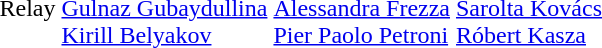<table>
<tr>
<td>Relay</td>
<td><br><a href='#'>Gulnaz Gubaydullina</a><br><a href='#'>Kirill Belyakov</a></td>
<td><br><a href='#'>Alessandra Frezza</a><br><a href='#'>Pier Paolo Petroni</a></td>
<td><br><a href='#'>Sarolta Kovács</a><br><a href='#'>Róbert Kasza</a></td>
</tr>
</table>
